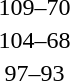<table style="text-align:center">
<tr>
<th width=200></th>
<th width=100></th>
<th width=200></th>
</tr>
<tr>
<td align=right><strong></strong></td>
<td align=center>109–70</td>
<td align=left></td>
</tr>
<tr>
<td align=right><strong></strong></td>
<td align=center>104–68</td>
<td align=left></td>
</tr>
<tr>
<td align=right><strong></strong></td>
<td align=center>97–93</td>
<td align=left></td>
</tr>
</table>
